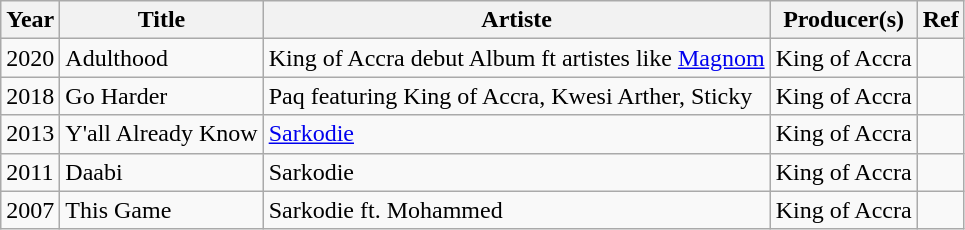<table class="wikitable">
<tr>
<th>Year</th>
<th>Title</th>
<th>Artiste</th>
<th>Producer(s)</th>
<th>Ref</th>
</tr>
<tr>
<td>2020</td>
<td>Adulthood</td>
<td>King of Accra debut Album ft artistes like <a href='#'>Magnom</a></td>
<td>King of Accra</td>
<td></td>
</tr>
<tr>
<td>2018</td>
<td>Go Harder</td>
<td>Paq featuring King of Accra, Kwesi Arther, Sticky</td>
<td>King of Accra</td>
<td></td>
</tr>
<tr>
<td>2013</td>
<td>Y'all Already Know</td>
<td><a href='#'>Sarkodie</a></td>
<td>King of Accra</td>
<td></td>
</tr>
<tr>
<td>2011</td>
<td>Daabi</td>
<td>Sarkodie</td>
<td>King of Accra</td>
<td></td>
</tr>
<tr>
<td>2007</td>
<td>This Game</td>
<td>Sarkodie ft. Mohammed</td>
<td>King of Accra</td>
<td></td>
</tr>
</table>
